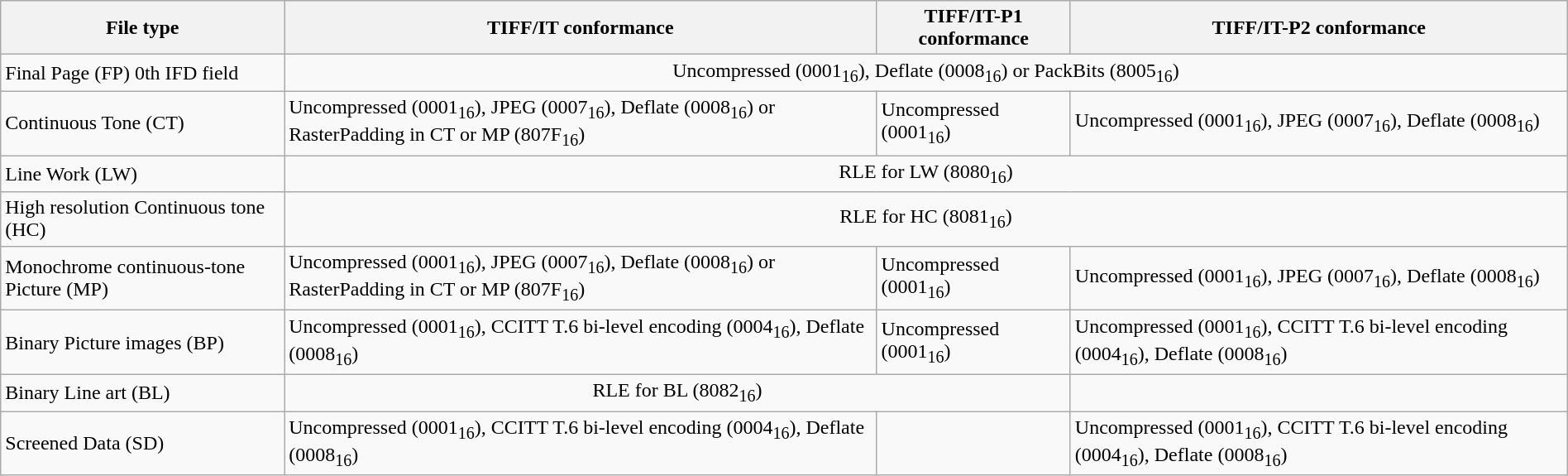<table class="wikitable sortable" style="width: 100%">
<tr>
<th>File type</th>
<th>TIFF/IT conformance</th>
<th>TIFF/IT-P1 conformance</th>
<th>TIFF/IT-P2 conformance</th>
</tr>
<tr>
<td>Final Page (FP) 0th IFD field</td>
<td colspan="3" style="text-align: center;">Uncompressed (0001<sub>16</sub>), Deflate (0008<sub>16</sub>) or PackBits (8005<sub>16</sub>)</td>
</tr>
<tr>
<td>Continuous Tone (CT)</td>
<td>Uncompressed (0001<sub>16</sub>), JPEG (0007<sub>16</sub>), Deflate (0008<sub>16</sub>) or RasterPadding in CT or MP (807F<sub>16</sub>)</td>
<td>Uncompressed (0001<sub>16</sub>)</td>
<td>Uncompressed (0001<sub>16</sub>), JPEG (0007<sub>16</sub>), Deflate (0008<sub>16</sub>)</td>
</tr>
<tr>
<td>Line Work (LW)</td>
<td colspan="3" style="text-align: center;">RLE for LW (8080<sub>16</sub>)</td>
</tr>
<tr>
<td>High resolution Continuous tone (HC)</td>
<td colspan="3" style="text-align: center;">RLE for HC (8081<sub>16</sub>)</td>
</tr>
<tr>
<td>Monochrome continuous-tone Picture (MP)</td>
<td>Uncompressed (0001<sub>16</sub>), JPEG (0007<sub>16</sub>), Deflate (0008<sub>16</sub>) or RasterPadding in CT or MP (807F<sub>16</sub>)</td>
<td>Uncompressed (0001<sub>16</sub>)</td>
<td>Uncompressed (0001<sub>16</sub>), JPEG (0007<sub>16</sub>), Deflate (0008<sub>16</sub>)</td>
</tr>
<tr>
<td>Binary Picture images (BP)</td>
<td>Uncompressed (0001<sub>16</sub>), CCITT T.6 bi-level encoding (0004<sub>16</sub>), Deflate (0008<sub>16</sub>)</td>
<td>Uncompressed (0001<sub>16</sub>)</td>
<td>Uncompressed (0001<sub>16</sub>), CCITT T.6 bi-level encoding (0004<sub>16</sub>), Deflate (0008<sub>16</sub>)</td>
</tr>
<tr>
<td>Binary Line art (BL)</td>
<td colspan="2" style="text-align: center;">RLE for BL (8082<sub>16</sub>)</td>
<td></td>
</tr>
<tr>
<td>Screened Data (SD)</td>
<td>Uncompressed (0001<sub>16</sub>), CCITT T.6 bi-level encoding (0004<sub>16</sub>), Deflate (0008<sub>16</sub>)</td>
<td></td>
<td>Uncompressed (0001<sub>16</sub>), CCITT T.6 bi-level encoding (0004<sub>16</sub>), Deflate (0008<sub>16</sub>)</td>
</tr>
</table>
